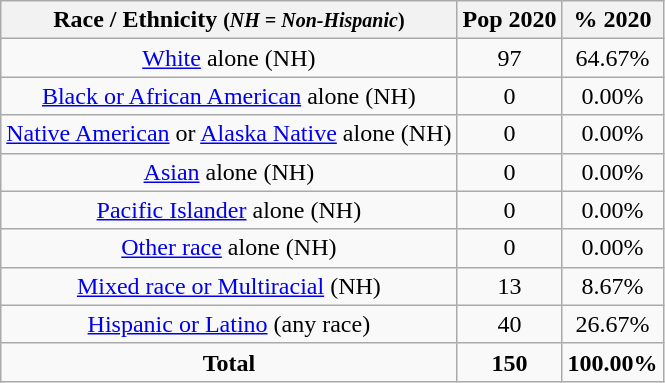<table class="wikitable" style="text-align:center;">
<tr>
<th>Race / Ethnicity <small>(<em>NH = Non-Hispanic</em>)</small></th>
<th>Pop 2020</th>
<th>% 2020</th>
</tr>
<tr>
<td><a href='#'>White</a> alone (NH)</td>
<td>97</td>
<td>64.67%</td>
</tr>
<tr>
<td><a href='#'>Black or African American</a> alone (NH)</td>
<td>0</td>
<td>0.00%</td>
</tr>
<tr>
<td><a href='#'>Native American</a> or <a href='#'>Alaska Native</a> alone (NH)</td>
<td>0</td>
<td>0.00%</td>
</tr>
<tr>
<td><a href='#'>Asian</a> alone (NH)</td>
<td>0</td>
<td>0.00%</td>
</tr>
<tr>
<td><a href='#'>Pacific Islander</a> alone (NH)</td>
<td>0</td>
<td>0.00%</td>
</tr>
<tr>
<td><a href='#'>Other race</a> alone (NH)</td>
<td>0</td>
<td>0.00%</td>
</tr>
<tr>
<td><a href='#'>Mixed race or Multiracial</a> (NH)</td>
<td>13</td>
<td>8.67%</td>
</tr>
<tr>
<td><a href='#'>Hispanic or Latino</a> (any race)</td>
<td>40</td>
<td>26.67%</td>
</tr>
<tr>
<td><strong>Total</strong></td>
<td><strong>150</strong></td>
<td><strong>100.00%</strong></td>
</tr>
</table>
